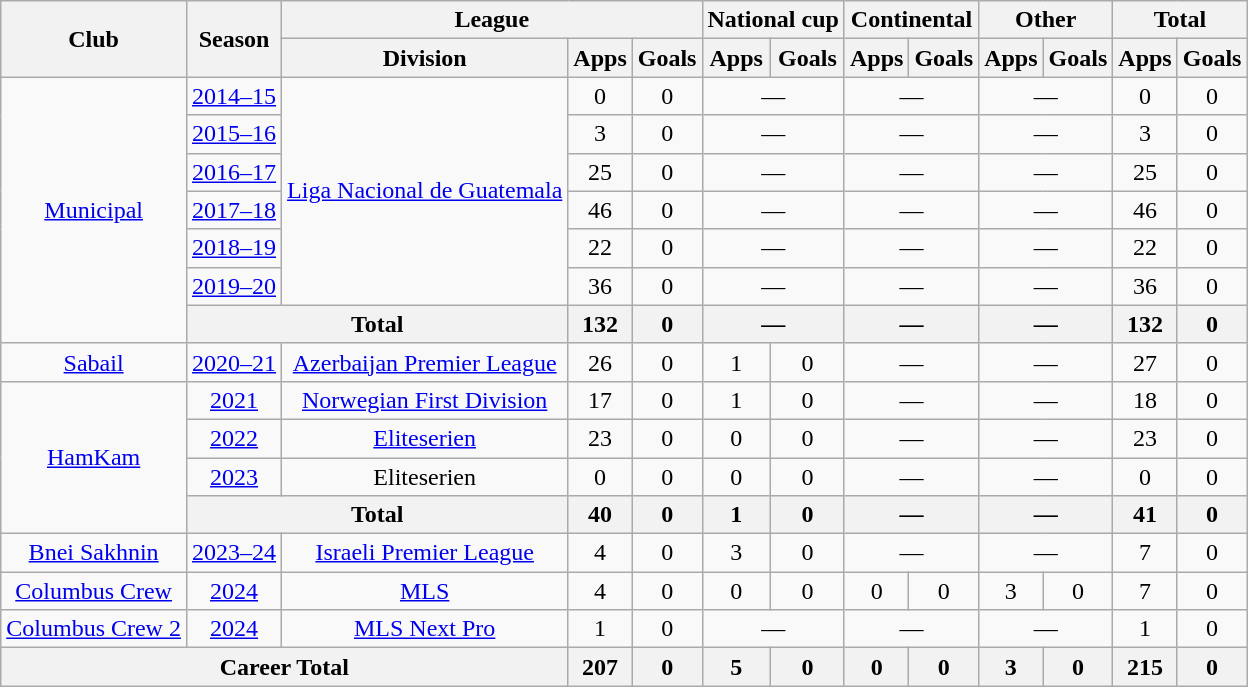<table class=wikitable style=text-align:center>
<tr>
<th rowspan="2">Club</th>
<th rowspan="2">Season</th>
<th colspan="3">League</th>
<th colspan="2">National cup</th>
<th colspan="2">Continental</th>
<th colspan="2">Other</th>
<th colspan="2">Total</th>
</tr>
<tr>
<th>Division</th>
<th>Apps</th>
<th>Goals</th>
<th>Apps</th>
<th>Goals</th>
<th>Apps</th>
<th>Goals</th>
<th>Apps</th>
<th>Goals</th>
<th>Apps</th>
<th>Goals</th>
</tr>
<tr>
<td rowspan="7"><a href='#'> Municipal</a></td>
<td><a href='#'>2014–15</a></td>
<td rowspan="6"><a href='#'>Liga Nacional de Guatemala</a></td>
<td>0</td>
<td>0</td>
<td colspan="2">—</td>
<td colspan="2">—</td>
<td colspan="2">—</td>
<td>0</td>
<td>0</td>
</tr>
<tr>
<td><a href='#'>2015–16</a></td>
<td>3</td>
<td>0</td>
<td colspan="2">—</td>
<td colspan="2">—</td>
<td colspan="2">—</td>
<td>3</td>
<td>0</td>
</tr>
<tr>
<td><a href='#'>2016–17</a></td>
<td>25</td>
<td>0</td>
<td colspan="2">—</td>
<td colspan="2">—</td>
<td colspan="2">—</td>
<td>25</td>
<td>0</td>
</tr>
<tr>
<td><a href='#'>2017–18</a></td>
<td>46</td>
<td>0</td>
<td colspan="2">—</td>
<td colspan="2">—</td>
<td colspan="2">—</td>
<td>46</td>
<td>0</td>
</tr>
<tr>
<td><a href='#'>2018–19</a></td>
<td>22</td>
<td>0</td>
<td colspan="2">—</td>
<td colspan="2">—</td>
<td colspan="2">—</td>
<td>22</td>
<td>0</td>
</tr>
<tr>
<td><a href='#'>2019–20</a></td>
<td>36</td>
<td>0</td>
<td colspan="2">—</td>
<td colspan="2">—</td>
<td colspan="2">—</td>
<td>36</td>
<td>0</td>
</tr>
<tr>
<th colspan="2">Total</th>
<th>132</th>
<th>0</th>
<th colspan="2">—</th>
<th colspan="2">—</th>
<th colspan="2">—</th>
<th>132</th>
<th>0</th>
</tr>
<tr>
<td><a href='#'>Sabail</a></td>
<td><a href='#'>2020–21</a></td>
<td><a href='#'>Azerbaijan Premier League</a></td>
<td>26</td>
<td>0</td>
<td>1</td>
<td>0</td>
<td colspan="2">—</td>
<td colspan="2">—</td>
<td>27</td>
<td>0</td>
</tr>
<tr>
<td rowspan="4"><a href='#'>HamKam</a></td>
<td><a href='#'>2021</a></td>
<td><a href='#'>Norwegian First Division</a></td>
<td>17</td>
<td>0</td>
<td>1</td>
<td>0</td>
<td colspan="2">—</td>
<td colspan="2">—</td>
<td>18</td>
<td>0</td>
</tr>
<tr>
<td><a href='#'>2022</a></td>
<td><a href='#'>Eliteserien</a></td>
<td>23</td>
<td>0</td>
<td>0</td>
<td>0</td>
<td colspan="2">—</td>
<td colspan="2">—</td>
<td>23</td>
<td>0</td>
</tr>
<tr>
<td><a href='#'>2023</a></td>
<td>Eliteserien</td>
<td>0</td>
<td>0</td>
<td>0</td>
<td>0</td>
<td colspan="2">—</td>
<td colspan="2">—</td>
<td>0</td>
<td>0</td>
</tr>
<tr>
<th colspan="2">Total</th>
<th>40</th>
<th>0</th>
<th>1</th>
<th>0</th>
<th colspan="2">—</th>
<th colspan="2">—</th>
<th>41</th>
<th>0</th>
</tr>
<tr>
<td><a href='#'> Bnei Sakhnin</a></td>
<td><a href='#'>2023–24</a></td>
<td><a href='#'>Israeli Premier League</a></td>
<td>4</td>
<td>0</td>
<td>3</td>
<td>0</td>
<td colspan="2">—</td>
<td colspan="2">—</td>
<td>7</td>
<td>0</td>
</tr>
<tr>
<td><a href='#'>Columbus Crew</a></td>
<td><a href='#'>2024</a></td>
<td><a href='#'>MLS</a></td>
<td>4</td>
<td>0</td>
<td>0</td>
<td>0</td>
<td>0</td>
<td>0</td>
<td>3</td>
<td>0</td>
<td>7</td>
<td>0</td>
</tr>
<tr>
<td><a href='#'>Columbus Crew 2</a></td>
<td><a href='#'>2024</a></td>
<td><a href='#'>MLS Next Pro</a></td>
<td>1</td>
<td>0</td>
<td colspan="2">—</td>
<td colspan="2">—</td>
<td colspan="2">—</td>
<td>1</td>
<td>0</td>
</tr>
<tr>
<th colspan="3">Career Total</th>
<th>207</th>
<th>0</th>
<th>5</th>
<th>0</th>
<th>0</th>
<th>0</th>
<th>3</th>
<th>0</th>
<th>215</th>
<th>0</th>
</tr>
</table>
